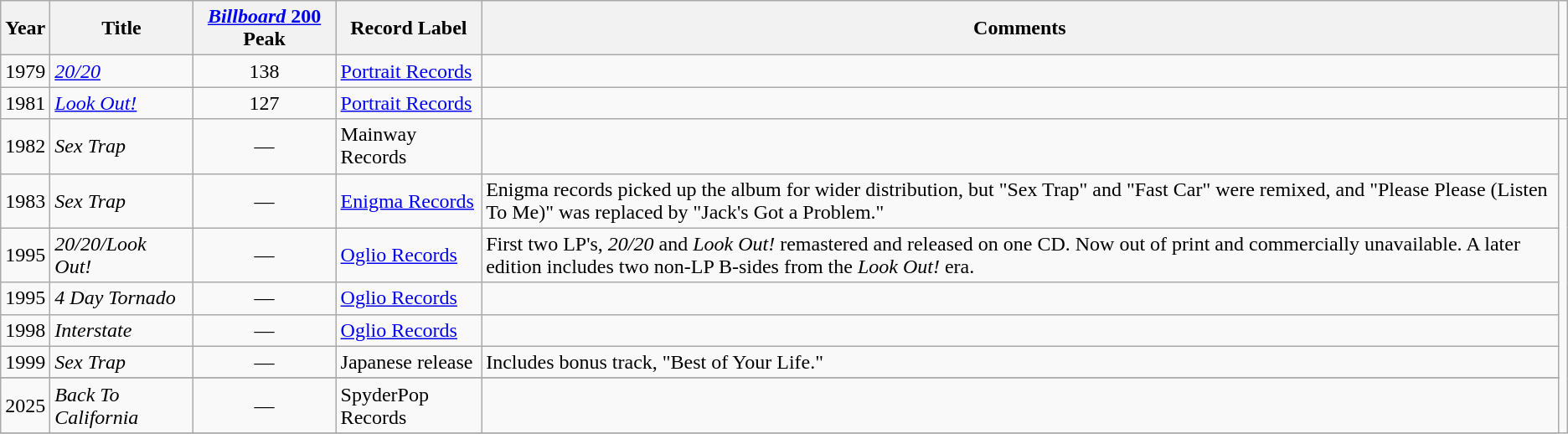<table class="wikitable">
<tr>
<th>Year</th>
<th>Title</th>
<th><a href='#'><em>Billboard</em> 200</a> Peak</th>
<th>Record Label</th>
<th>Comments</th>
</tr>
<tr>
<td>1979</td>
<td><em><a href='#'>20/20</a></em></td>
<td align="center">138</td>
<td><a href='#'>Portrait Records</a></td>
<td></td>
</tr>
<tr>
<td>1981</td>
<td><em><a href='#'>Look Out!</a></em></td>
<td align="center">127</td>
<td><a href='#'>Portrait Records</a></td>
<td></td>
<td></td>
</tr>
<tr>
<td>1982</td>
<td><em>Sex Trap</em></td>
<td align="center">—</td>
<td>Mainway Records</td>
<td></td>
</tr>
<tr>
<td>1983</td>
<td><em>Sex Trap</em></td>
<td align="center">—</td>
<td><a href='#'>Enigma Records</a></td>
<td>Enigma records picked up the album for wider distribution, but "Sex Trap" and "Fast Car" were remixed, and "Please Please (Listen To Me)" was replaced by "Jack's Got a Problem."</td>
</tr>
<tr>
<td>1995</td>
<td><em>20/20/Look Out!</em></td>
<td align="center">—</td>
<td><a href='#'>Oglio Records</a></td>
<td>First two LP's, <em>20/20</em> and <em>Look Out!</em> remastered and released on one CD.  Now out of print and commercially unavailable. A later edition includes two non-LP B-sides from the <em>Look Out!</em> era.</td>
</tr>
<tr>
<td>1995</td>
<td><em>4 Day Tornado</em></td>
<td align="center">—</td>
<td><a href='#'>Oglio Records</a></td>
<td></td>
</tr>
<tr>
<td>1998</td>
<td><em>Interstate</em></td>
<td align="center">—</td>
<td><a href='#'>Oglio Records</a></td>
<td></td>
</tr>
<tr>
<td>1999</td>
<td><em>Sex Trap</em></td>
<td align="center">—</td>
<td>Japanese release</td>
<td>Includes bonus track, "Best of Your Life."</td>
</tr>
<tr>
</tr>
<tr>
<td>2025</td>
<td><em>Back To California</em></td>
<td align="center">—</td>
<td>SpyderPop Records</td>
<td></td>
</tr>
<tr>
</tr>
</table>
